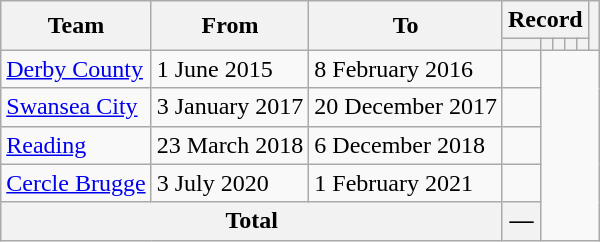<table class=wikitable style="text-align: center">
<tr>
<th rowspan=2>Team</th>
<th rowspan=2>From</th>
<th rowspan=2>To</th>
<th colspan=5>Record</th>
<th rowspan=2></th>
</tr>
<tr>
<th></th>
<th></th>
<th></th>
<th></th>
<th></th>
</tr>
<tr>
<td align=left><a href='#'>Derby County</a></td>
<td align=left>1 June 2015</td>
<td align=left>8 February 2016<br></td>
<td></td>
</tr>
<tr>
<td align=left><a href='#'>Swansea City</a></td>
<td align=left>3 January 2017</td>
<td align=left>20 December 2017<br></td>
<td></td>
</tr>
<tr>
<td align=left><a href='#'>Reading</a></td>
<td align=left>23 March 2018</td>
<td align=left>6 December 2018<br></td>
<td></td>
</tr>
<tr>
<td align=left><a href='#'>Cercle Brugge</a></td>
<td align=left>3 July 2020</td>
<td align=left>1 February 2021<br></td>
<td></td>
</tr>
<tr>
<th colspan=3>Total<br></th>
<th>—</th>
</tr>
</table>
